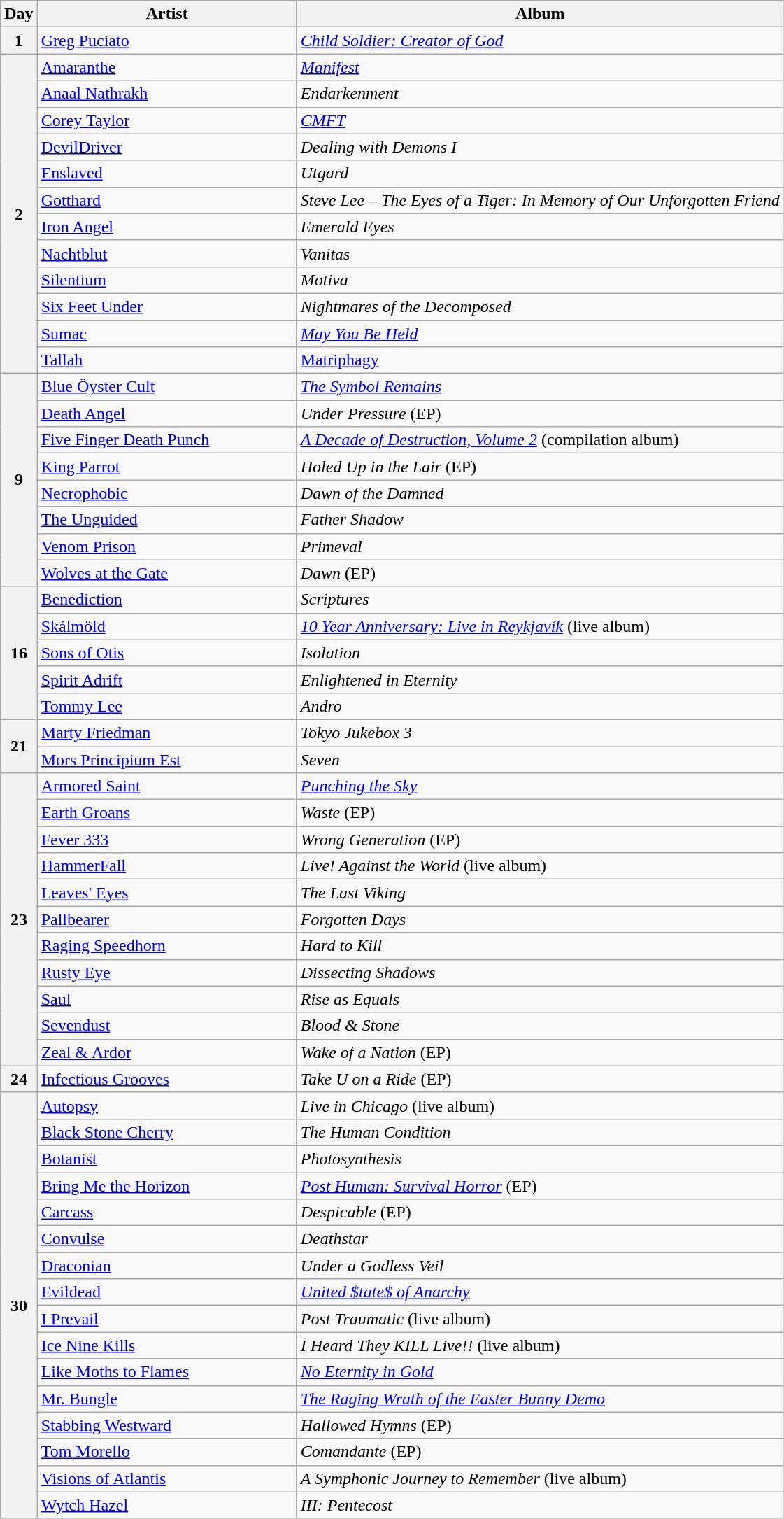<table class="wikitable" id="table_October">
<tr>
<th scope="col">Day</th>
<th scope="col" style="width:15em;">Artist</th>
<th scope="col">Album</th>
</tr>
<tr>
<th scope="row">1</th>
<td><a href='#'>Greg Puciato</a></td>
<td><em><a href='#'>Child Soldier: Creator of God</a></em></td>
</tr>
<tr>
<th rowspan="12" scope="row">2</th>
<td><a href='#'>Amaranthe</a></td>
<td><em><a href='#'>Manifest</a></em></td>
</tr>
<tr>
<td><a href='#'>Anaal Nathrakh</a></td>
<td><em>Endarkenment</em></td>
</tr>
<tr>
<td><a href='#'>Corey Taylor</a></td>
<td><em><a href='#'>CMFT</a></em></td>
</tr>
<tr>
<td><a href='#'>DevilDriver</a></td>
<td><em>Dealing with Demons I</em></td>
</tr>
<tr>
<td><a href='#'>Enslaved</a></td>
<td><em>Utgard</em></td>
</tr>
<tr>
<td><a href='#'>Gotthard</a></td>
<td><em>Steve Lee – The Eyes of a Tiger: In Memory of Our Unforgotten Friend</em></td>
</tr>
<tr>
<td><a href='#'>Iron Angel</a></td>
<td><em>Emerald Eyes</em></td>
</tr>
<tr>
<td><a href='#'>Nachtblut</a></td>
<td><em>Vanitas</em></td>
</tr>
<tr>
<td><a href='#'>Silentium</a></td>
<td><em>Motiva</em></td>
</tr>
<tr>
<td><a href='#'>Six Feet Under</a></td>
<td><em>Nightmares of the Decomposed</em></td>
</tr>
<tr>
<td><a href='#'>Sumac</a></td>
<td><em><a href='#'>May You Be Held</a></em></td>
</tr>
<tr>
<td><a href='#'>Tallah</a></td>
<td><a href='#'>Matriphagy</a></td>
</tr>
<tr>
<th scope="row" rowspan="8">9</th>
<td><a href='#'>Blue Öyster Cult</a></td>
<td><em><a href='#'>The Symbol Remains</a></em></td>
</tr>
<tr>
<td><a href='#'>Death Angel</a></td>
<td><em>Under Pressure</em> (EP)</td>
</tr>
<tr>
<td><a href='#'>Five Finger Death Punch</a></td>
<td><em><a href='#'>A Decade of Destruction, Volume 2</a></em> (compilation album)</td>
</tr>
<tr>
<td><a href='#'>King Parrot</a></td>
<td><em>Holed Up in the Lair</em> (EP)</td>
</tr>
<tr>
<td><a href='#'>Necrophobic</a></td>
<td><em>Dawn of the Damned</em></td>
</tr>
<tr>
<td><a href='#'>The Unguided</a></td>
<td><em>Father Shadow</em></td>
</tr>
<tr>
<td><a href='#'>Venom Prison</a></td>
<td><em>Primeval</em></td>
</tr>
<tr>
<td><a href='#'>Wolves at the Gate</a></td>
<td><em>Dawn</em> (EP)</td>
</tr>
<tr>
<th scope="row" rowspan="5">16</th>
<td><a href='#'>Benediction</a></td>
<td><em>Scriptures</em></td>
</tr>
<tr>
<td><a href='#'>Skálmöld</a></td>
<td><em><a href='#'>10 Year Anniversary: Live in Reykjavík</a></em> (live album)</td>
</tr>
<tr>
<td><a href='#'>Sons of Otis</a></td>
<td><em>Isolation</em></td>
</tr>
<tr>
<td><a href='#'>Spirit Adrift</a></td>
<td><em>Enlightened in Eternity</em></td>
</tr>
<tr>
<td><a href='#'>Tommy Lee</a></td>
<td><em>Andro</em></td>
</tr>
<tr>
<th scope="row" rowspan="2">21</th>
<td><a href='#'>Marty Friedman</a></td>
<td><em>Tokyo Jukebox 3</em></td>
</tr>
<tr>
<td><a href='#'>Mors Principium Est</a></td>
<td><em>Seven</em></td>
</tr>
<tr>
<th scope="row" rowspan="11">23</th>
<td><a href='#'>Armored Saint</a></td>
<td><em><a href='#'>Punching the Sky</a></em></td>
</tr>
<tr>
<td><a href='#'>Earth Groans</a></td>
<td><em>Waste</em> (EP)</td>
</tr>
<tr>
<td><a href='#'>Fever 333</a></td>
<td><em>Wrong Generation</em> (EP)</td>
</tr>
<tr>
<td><a href='#'>HammerFall</a></td>
<td><em>Live! Against the World</em> (live album)</td>
</tr>
<tr>
<td><a href='#'>Leaves' Eyes</a></td>
<td><em>The Last Viking</em></td>
</tr>
<tr>
<td><a href='#'>Pallbearer</a></td>
<td><em>Forgotten Days</em></td>
</tr>
<tr>
<td><a href='#'>Raging Speedhorn</a></td>
<td><em>Hard to Kill</em></td>
</tr>
<tr>
<td><a href='#'>Rusty Eye</a></td>
<td><em>Dissecting Shadows</em></td>
</tr>
<tr>
<td><a href='#'>Saul</a></td>
<td><em>Rise as Equals</em></td>
</tr>
<tr>
<td><a href='#'>Sevendust</a></td>
<td><em>Blood & Stone</em></td>
</tr>
<tr>
<td><a href='#'>Zeal & Ardor</a></td>
<td><em>Wake of a Nation</em> (EP)</td>
</tr>
<tr>
<th scope="row">24</th>
<td><a href='#'>Infectious Grooves</a></td>
<td><em>Take U on a Ride</em> (EP)</td>
</tr>
<tr>
<th scope="row" rowspan="16">30</th>
<td><a href='#'>Autopsy</a></td>
<td><em>Live in Chicago</em> (live album)</td>
</tr>
<tr>
<td><a href='#'>Black Stone Cherry</a></td>
<td><em>The Human Condition</em></td>
</tr>
<tr>
<td><a href='#'>Botanist</a></td>
<td><em>Photosynthesis</em></td>
</tr>
<tr>
<td><a href='#'>Bring Me the Horizon</a></td>
<td><em><a href='#'>Post Human: Survival Horror</a></em> (EP)</td>
</tr>
<tr>
<td><a href='#'>Carcass</a></td>
<td><em>Despicable</em> (EP)</td>
</tr>
<tr>
<td><a href='#'>Convulse</a></td>
<td><em>Deathstar</em></td>
</tr>
<tr>
<td><a href='#'>Draconian</a></td>
<td><em>Under a Godless Veil</em></td>
</tr>
<tr>
<td><a href='#'>Evildead</a></td>
<td><em><a href='#'>United $tate$ of Anarchy</a></em></td>
</tr>
<tr>
<td><a href='#'>I Prevail</a></td>
<td><em>Post Traumatic</em> (live album)</td>
</tr>
<tr>
<td><a href='#'>Ice Nine Kills</a></td>
<td><em>I Heard They KILL Live!!</em> (live album)</td>
</tr>
<tr>
<td><a href='#'>Like Moths to Flames</a></td>
<td><em><a href='#'>No Eternity in Gold</a></em></td>
</tr>
<tr>
<td><a href='#'>Mr. Bungle</a></td>
<td><em><a href='#'>The Raging Wrath of the Easter Bunny Demo</a></em></td>
</tr>
<tr>
<td><a href='#'>Stabbing Westward</a></td>
<td><em>Hallowed Hymns</em> (EP)</td>
</tr>
<tr>
<td><a href='#'>Tom Morello</a></td>
<td><em>Comandante</em> (EP)</td>
</tr>
<tr>
<td><a href='#'>Visions of Atlantis</a></td>
<td><em>A Symphonic Journey to Remember</em> (live album)</td>
</tr>
<tr>
<td><a href='#'>Wytch Hazel</a></td>
<td><em>III: Pentecost</em></td>
</tr>
</table>
